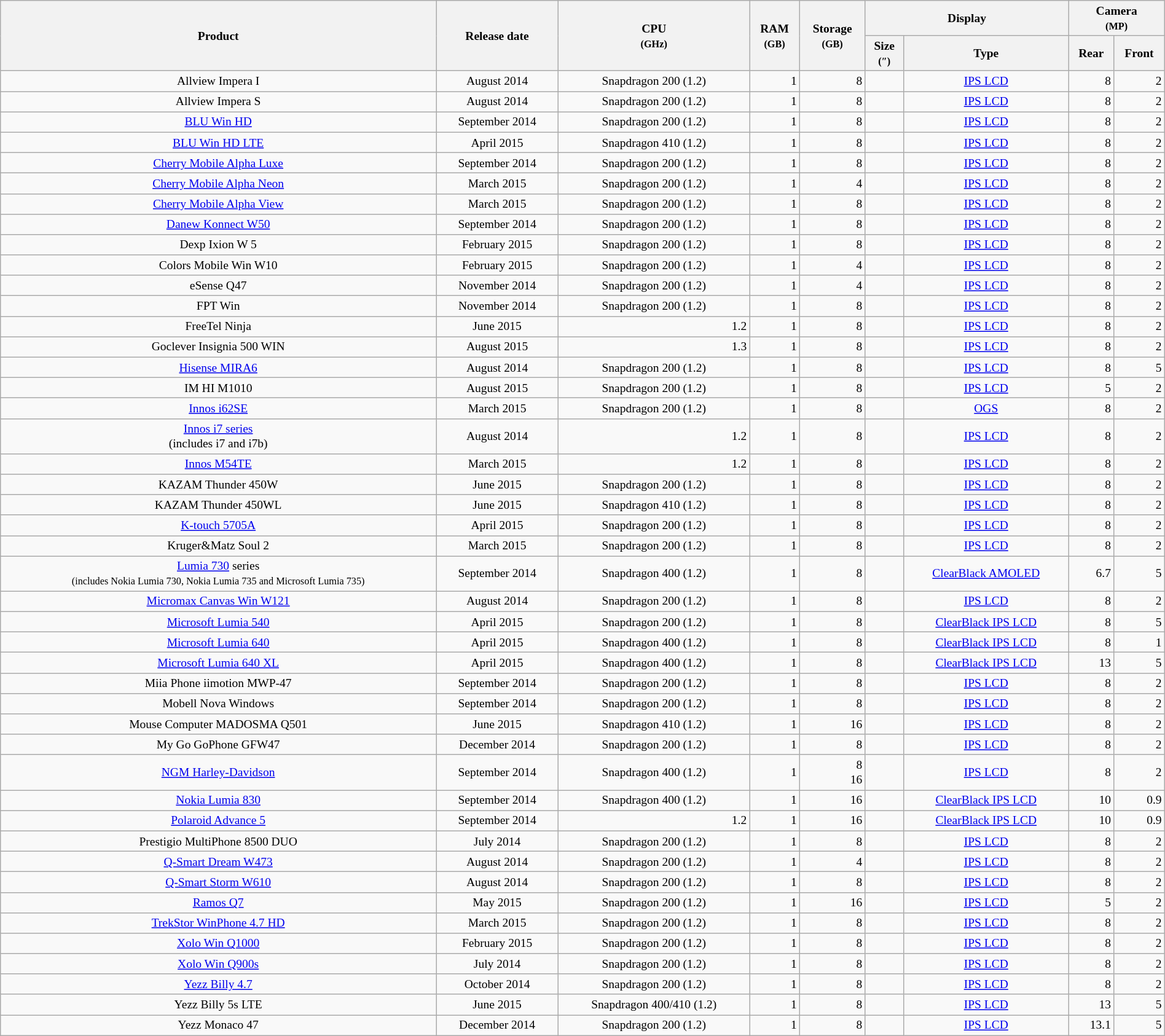<table class="wikitable sortable" style="font-size: small; text-align: center; width: 100%;">
<tr>
<th rowspan="2">Product</th>
<th rowspan="2">Release date</th>
<th rowspan="2">CPU<br><small>(GHz)</small></th>
<th rowspan="2">RAM<br><small>(GB)</small></th>
<th rowspan="2">Storage<br><small>(GB)</small></th>
<th colspan="2">Display</th>
<th colspan="2">Camera<br><small>(MP)</small></th>
</tr>
<tr>
<th>Size<br><small>(″)</small></th>
<th>Type</th>
<th>Rear</th>
<th>Front</th>
</tr>
<tr>
<td>Allview Impera I</td>
<td>August 2014</td>
<td>Snapdragon 200 (1.2)</td>
<td style="text-align:right;">1</td>
<td style="text-align:right;">8</td>
<td style="text-align:right;"></td>
<td><a href='#'>IPS LCD</a></td>
<td style="text-align:right;">8</td>
<td style="text-align:right;">2</td>
</tr>
<tr>
<td>Allview Impera S</td>
<td>August 2014</td>
<td>Snapdragon 200 (1.2)</td>
<td style="text-align:right;">1</td>
<td style="text-align:right;">8</td>
<td style="text-align:right;"></td>
<td><a href='#'>IPS LCD</a></td>
<td style="text-align:right;">8</td>
<td style="text-align:right;">2</td>
</tr>
<tr>
<td><a href='#'>BLU Win HD</a></td>
<td>September 2014</td>
<td>Snapdragon 200 (1.2)</td>
<td style="text-align:right;">1</td>
<td style="text-align:right;">8</td>
<td style="text-align:right;"></td>
<td><a href='#'>IPS LCD</a></td>
<td style="text-align:right;">8</td>
<td style="text-align:right;">2</td>
</tr>
<tr>
<td><a href='#'>BLU Win HD LTE</a></td>
<td>April 2015</td>
<td>Snapdragon 410 (1.2)</td>
<td style="text-align:right;">1</td>
<td style="text-align:right;">8</td>
<td style="text-align:right;"></td>
<td><a href='#'>IPS LCD</a></td>
<td style="text-align:right;">8</td>
<td style="text-align:right;">2</td>
</tr>
<tr>
<td><a href='#'>Cherry Mobile Alpha Luxe</a></td>
<td>September 2014</td>
<td>Snapdragon 200 (1.2)</td>
<td style="text-align:right;">1</td>
<td style="text-align:right;">8</td>
<td style="text-align:right;"></td>
<td><a href='#'>IPS LCD</a></td>
<td style="text-align:right;">8</td>
<td style="text-align:right;">2</td>
</tr>
<tr>
<td><a href='#'>Cherry Mobile Alpha Neon</a></td>
<td>March 2015</td>
<td>Snapdragon 200 (1.2)</td>
<td style="text-align:right;">1</td>
<td style="text-align:right;">4</td>
<td style="text-align:right;"></td>
<td><a href='#'>IPS LCD</a></td>
<td style="text-align:right;">8</td>
<td style="text-align:right;">2</td>
</tr>
<tr>
<td><a href='#'>Cherry Mobile Alpha View</a></td>
<td>March 2015</td>
<td>Snapdragon 200 (1.2)</td>
<td style="text-align:right;">1</td>
<td style="text-align:right;">8</td>
<td style="text-align:right;"></td>
<td><a href='#'>IPS LCD</a></td>
<td style="text-align:right;">8</td>
<td style="text-align:right;">2</td>
</tr>
<tr>
<td><a href='#'>Danew Konnect W50</a></td>
<td>September 2014</td>
<td>Snapdragon 200 (1.2)</td>
<td style="text-align:right;">1</td>
<td style="text-align:right;">8</td>
<td style="text-align:right;"></td>
<td><a href='#'>IPS LCD</a></td>
<td style="text-align:right;">8</td>
<td style="text-align:right;">2</td>
</tr>
<tr>
<td>Dexp Ixion W 5</td>
<td>February 2015</td>
<td>Snapdragon 200 (1.2)</td>
<td style="text-align:right;">1</td>
<td style="text-align:right;">8</td>
<td style="text-align:right;"></td>
<td><a href='#'>IPS LCD</a></td>
<td style="text-align:right;">8</td>
<td style="text-align:right;">2</td>
</tr>
<tr>
<td>Colors Mobile Win W10</td>
<td>February 2015</td>
<td>Snapdragon 200 (1.2)</td>
<td style="text-align:right;">1</td>
<td style="text-align:right;">4</td>
<td style="text-align:right;"></td>
<td><a href='#'>IPS LCD</a></td>
<td style="text-align:right;">8</td>
<td style="text-align:right;">2</td>
</tr>
<tr>
<td>eSense Q47</td>
<td>November 2014</td>
<td>Snapdragon 200 (1.2)</td>
<td style="text-align:right;">1</td>
<td style="text-align:right;">4</td>
<td style="text-align:right;"></td>
<td><a href='#'>IPS LCD</a></td>
<td style="text-align:right;">8</td>
<td style="text-align:right;">2</td>
</tr>
<tr>
<td>FPT Win</td>
<td>November 2014</td>
<td>Snapdragon 200 (1.2)</td>
<td style="text-align:right;">1</td>
<td style="text-align:right;">8</td>
<td style="text-align:right;"></td>
<td><a href='#'>IPS LCD</a></td>
<td style="text-align:right;">8</td>
<td style="text-align:right;">2</td>
</tr>
<tr>
<td>FreeTel Ninja</td>
<td>June 2015</td>
<td style="text-align:right;">1.2</td>
<td style="text-align:right;">1</td>
<td style="text-align:right;">8</td>
<td style="text-align:right;"></td>
<td><a href='#'>IPS LCD</a></td>
<td style="text-align:right;">8</td>
<td style="text-align:right;">2</td>
</tr>
<tr>
<td>Goclever Insignia 500 WIN</td>
<td>August 2015</td>
<td style="text-align:right;">1.3</td>
<td style="text-align:right;">1</td>
<td style="text-align:right;">8</td>
<td style="text-align:right;"></td>
<td><a href='#'>IPS LCD</a></td>
<td style="text-align:right;">8</td>
<td style="text-align:right;">2</td>
</tr>
<tr>
<td><a href='#'> Hisense MIRA6</a></td>
<td>August 2014</td>
<td>Snapdragon 200 (1.2)</td>
<td style="text-align:right;">1</td>
<td style="text-align:right;">8</td>
<td style="text-align:right;"></td>
<td><a href='#'>IPS LCD</a></td>
<td style="text-align:right;">8</td>
<td style="text-align:right;">5</td>
</tr>
<tr>
<td>IM HI M1010 </td>
<td>August 2015</td>
<td>Snapdragon 200 (1.2)</td>
<td style="text-align:right;">1</td>
<td style="text-align:right;">8</td>
<td style="text-align:right;"></td>
<td><a href='#'>IPS LCD</a></td>
<td style="text-align:right;">5</td>
<td style="text-align:right;">2</td>
</tr>
<tr>
<td><a href='#'> Innos i62SE</a></td>
<td>March 2015</td>
<td>Snapdragon 200 (1.2)</td>
<td style="text-align:right;">1</td>
<td style="text-align:right;">8</td>
<td style="text-align:right;"></td>
<td><a href='#'>OGS</a></td>
<td style="text-align:right;">8</td>
<td style="text-align:right;">2</td>
</tr>
<tr>
<td><a href='#'> Innos i7 series</a><br>(includes i7 and i7b)</td>
<td>August 2014</td>
<td style="text-align:right;">1.2</td>
<td style="text-align:right;">1</td>
<td style="text-align:right;">8</td>
<td style="text-align:right;"></td>
<td><a href='#'>IPS LCD</a></td>
<td style="text-align:right;">8</td>
<td style="text-align:right;">2</td>
</tr>
<tr>
<td><a href='#'> Innos M54TE</a></td>
<td>March 2015</td>
<td style="text-align:right;">1.2</td>
<td style="text-align:right;">1</td>
<td style="text-align:right;">8</td>
<td style="text-align:right;"></td>
<td><a href='#'>IPS LCD</a></td>
<td style="text-align:right;">8</td>
<td style="text-align:right;">2</td>
</tr>
<tr>
<td>KAZAM Thunder 450W</td>
<td>June 2015</td>
<td>Snapdragon 200 (1.2)</td>
<td style="text-align:right;">1</td>
<td style="text-align:right;">8</td>
<td style="text-align:right;"></td>
<td><a href='#'>IPS LCD</a></td>
<td style="text-align:right;">8</td>
<td style="text-align:right;">2</td>
</tr>
<tr>
<td>KAZAM Thunder 450WL</td>
<td>June 2015</td>
<td>Snapdragon 410 (1.2)</td>
<td style="text-align:right;">1</td>
<td style="text-align:right;">8</td>
<td style="text-align:right;"></td>
<td><a href='#'>IPS LCD</a></td>
<td style="text-align:right;">8</td>
<td style="text-align:right;">2</td>
</tr>
<tr>
<td><a href='#'>K-touch 5705A</a></td>
<td>April 2015</td>
<td>Snapdragon 200 (1.2)</td>
<td style="text-align:right;">1</td>
<td style="text-align:right;">8</td>
<td style="text-align:right;"></td>
<td><a href='#'>IPS LCD</a></td>
<td style="text-align:right;">8</td>
<td style="text-align:right;">2</td>
</tr>
<tr>
<td>Kruger&Matz Soul 2</td>
<td>March 2015</td>
<td>Snapdragon 200 (1.2)</td>
<td style="text-align:right;">1</td>
<td style="text-align:right;">8</td>
<td style="text-align:right;"></td>
<td><a href='#'>IPS LCD</a></td>
<td style="text-align:right;">8</td>
<td style="text-align:right;">2</td>
</tr>
<tr>
<td><a href='#'>Lumia 730</a> series<br><small>(includes Nokia Lumia 730, Nokia Lumia 735 and Microsoft Lumia 735)</small></td>
<td>September 2014</td>
<td>Snapdragon 400 (1.2)</td>
<td style="text-align:right;">1</td>
<td style="text-align:right;">8</td>
<td style="text-align:right;"></td>
<td><a href='#'>ClearBlack AMOLED</a></td>
<td style="text-align:right;">6.7</td>
<td style="text-align:right;">5</td>
</tr>
<tr>
<td><a href='#'>Micromax Canvas Win W121</a></td>
<td>August 2014</td>
<td>Snapdragon 200 (1.2)</td>
<td style="text-align:right;">1</td>
<td style="text-align:right;">8</td>
<td style="text-align:right;"></td>
<td><a href='#'>IPS LCD</a></td>
<td style="text-align:right;">8</td>
<td style="text-align:right;">2</td>
</tr>
<tr>
<td><a href='#'>Microsoft Lumia 540</a></td>
<td>April 2015</td>
<td>Snapdragon 200 (1.2)</td>
<td style="text-align:right;">1</td>
<td style="text-align:right;">8</td>
<td style="text-align:right;"></td>
<td><a href='#'>ClearBlack IPS LCD</a></td>
<td style="text-align:right;">8</td>
<td style="text-align:right;">5</td>
</tr>
<tr>
<td><a href='#'>Microsoft Lumia 640</a></td>
<td>April 2015</td>
<td>Snapdragon 400 (1.2)</td>
<td style="text-align:right;">1</td>
<td style="text-align:right;">8</td>
<td style="text-align:right;"></td>
<td><a href='#'>ClearBlack IPS LCD</a></td>
<td style="text-align:right;">8</td>
<td style="text-align:right;">1</td>
</tr>
<tr>
<td><a href='#'>Microsoft Lumia 640 XL</a></td>
<td>April 2015</td>
<td>Snapdragon 400 (1.2)</td>
<td style="text-align:right;">1</td>
<td style="text-align:right;">8</td>
<td style="text-align:right;"></td>
<td><a href='#'>ClearBlack IPS LCD</a></td>
<td style="text-align:right;">13</td>
<td style="text-align:right;">5</td>
</tr>
<tr>
<td>Miia Phone iimotion MWP-47</td>
<td>September 2014</td>
<td>Snapdragon 200 (1.2)</td>
<td style="text-align:right;">1</td>
<td style="text-align:right;">8</td>
<td style="text-align:right;"></td>
<td><a href='#'>IPS LCD</a></td>
<td style="text-align:right;">8</td>
<td style="text-align:right;">2</td>
</tr>
<tr>
<td>Mobell Nova Windows </td>
<td>September 2014</td>
<td>Snapdragon 200 (1.2)</td>
<td style="text-align:right;">1</td>
<td style="text-align:right;">8</td>
<td style="text-align:right;"></td>
<td><a href='#'>IPS LCD</a></td>
<td style="text-align:right;">8</td>
<td style="text-align:right;">2</td>
</tr>
<tr>
<td>Mouse Computer MADOSMA Q501</td>
<td>June 2015</td>
<td>Snapdragon 410 (1.2)</td>
<td style="text-align:right;">1</td>
<td style="text-align:right;">16</td>
<td style="text-align:right;"></td>
<td><a href='#'>IPS LCD</a></td>
<td style="text-align:right;">8</td>
<td style="text-align:right;">2</td>
</tr>
<tr>
<td>My Go GoPhone GFW47</td>
<td>December 2014</td>
<td>Snapdragon 200 (1.2)</td>
<td style="text-align:right;">1</td>
<td style="text-align:right;">8</td>
<td style="text-align:right;"></td>
<td><a href='#'>IPS LCD</a></td>
<td style="text-align:right;">8</td>
<td style="text-align:right;">2</td>
</tr>
<tr>
<td><a href='#'>NGM Harley-Davidson</a></td>
<td>September 2014</td>
<td>Snapdragon 400 (1.2)</td>
<td style="text-align:right;">1</td>
<td style="text-align:right;">8 <br> 16</td>
<td style="text-align:right;"></td>
<td><a href='#'>IPS LCD</a></td>
<td style="text-align:right;">8</td>
<td style="text-align:right;">2</td>
</tr>
<tr>
<td><a href='#'>Nokia Lumia 830</a></td>
<td>September 2014</td>
<td>Snapdragon 400 (1.2)</td>
<td style="text-align:right;">1</td>
<td style="text-align:right;">16</td>
<td style="text-align:right;"></td>
<td><a href='#'>ClearBlack IPS LCD</a></td>
<td style="text-align:right;">10</td>
<td style="text-align:right;">0.9</td>
</tr>
<tr>
<td><a href='#'>Polaroid Advance 5</a></td>
<td>September 2014</td>
<td style="text-align:right;">1.2</td>
<td style="text-align:right;">1</td>
<td style="text-align:right;">16</td>
<td style="text-align:right;"></td>
<td><a href='#'>ClearBlack IPS LCD</a></td>
<td style="text-align:right;">10</td>
<td style="text-align:right;">0.9</td>
</tr>
<tr>
<td>Prestigio MultiPhone 8500 DUO</td>
<td>July 2014</td>
<td>Snapdragon 200 (1.2)</td>
<td style="text-align:right;">1</td>
<td style="text-align:right;">8</td>
<td style="text-align:right;"></td>
<td><a href='#'>IPS LCD</a></td>
<td style="text-align:right;">8</td>
<td style="text-align:right;">2</td>
</tr>
<tr>
<td><a href='#'>Q-Smart Dream W473</a></td>
<td>August 2014</td>
<td>Snapdragon 200 (1.2)</td>
<td style="text-align:right;">1</td>
<td style="text-align:right;">4</td>
<td style="text-align:right;"></td>
<td><a href='#'>IPS LCD</a></td>
<td style="text-align:right;">8</td>
<td style="text-align:right;">2</td>
</tr>
<tr>
<td><a href='#'>Q-Smart Storm W610</a></td>
<td>August 2014</td>
<td>Snapdragon 200 (1.2)</td>
<td style="text-align:right;">1</td>
<td style="text-align:right;">8</td>
<td style="text-align:right;"></td>
<td><a href='#'>IPS LCD</a></td>
<td style="text-align:right;">8</td>
<td style="text-align:right;">2</td>
</tr>
<tr>
<td><a href='#'> Ramos Q7</a></td>
<td>May 2015</td>
<td>Snapdragon 200 (1.2)</td>
<td style="text-align:right;">1</td>
<td style="text-align:right;">16</td>
<td style="text-align:right;"></td>
<td><a href='#'>IPS LCD</a></td>
<td style="text-align:right;">5</td>
<td style="text-align:right;">2</td>
</tr>
<tr>
<td><a href='#'> TrekStor WinPhone 4.7 HD</a></td>
<td>March 2015</td>
<td>Snapdragon 200 (1.2)</td>
<td style="text-align:right;">1</td>
<td style="text-align:right;">8</td>
<td style="text-align:right;"></td>
<td><a href='#'>IPS LCD</a></td>
<td style="text-align:right;">8</td>
<td style="text-align:right;">2</td>
</tr>
<tr>
<td><a href='#'>Xolo Win Q1000</a></td>
<td>February 2015</td>
<td>Snapdragon 200 (1.2)</td>
<td style="text-align:right;">1</td>
<td style="text-align:right;">8</td>
<td style="text-align:right;"></td>
<td><a href='#'>IPS LCD</a></td>
<td style="text-align:right;">8</td>
<td style="text-align:right;">2</td>
</tr>
<tr>
<td><a href='#'>Xolo Win Q900s</a></td>
<td>July 2014</td>
<td>Snapdragon 200 (1.2)</td>
<td style="text-align:right;">1</td>
<td style="text-align:right;">8</td>
<td style="text-align:right;"></td>
<td><a href='#'>IPS LCD</a></td>
<td style="text-align:right;">8</td>
<td style="text-align:right;">2</td>
</tr>
<tr>
<td><a href='#'>Yezz Billy 4.7</a></td>
<td>October 2014</td>
<td>Snapdragon 200 (1.2)</td>
<td style="text-align:right;">1</td>
<td style="text-align:right;">8</td>
<td style="text-align:right;"></td>
<td><a href='#'>IPS LCD</a></td>
<td style="text-align:right;">8</td>
<td style="text-align:right;">2</td>
</tr>
<tr>
<td>Yezz Billy 5s LTE</td>
<td>June 2015</td>
<td>Snapdragon 400/410 (1.2)</td>
<td style="text-align:right;">1</td>
<td style="text-align:right;">8</td>
<td style="text-align:right;"></td>
<td><a href='#'>IPS LCD</a></td>
<td style="text-align:right;">13</td>
<td style="text-align:right;">5</td>
</tr>
<tr>
<td>Yezz Monaco 47</td>
<td>December 2014</td>
<td>Snapdragon 200 (1.2)</td>
<td style="text-align:right;">1</td>
<td style="text-align:right;">8</td>
<td style="text-align:right;"></td>
<td><a href='#'>IPS LCD</a></td>
<td style="text-align:right;">13.1</td>
<td style="text-align:right;">5</td>
</tr>
</table>
